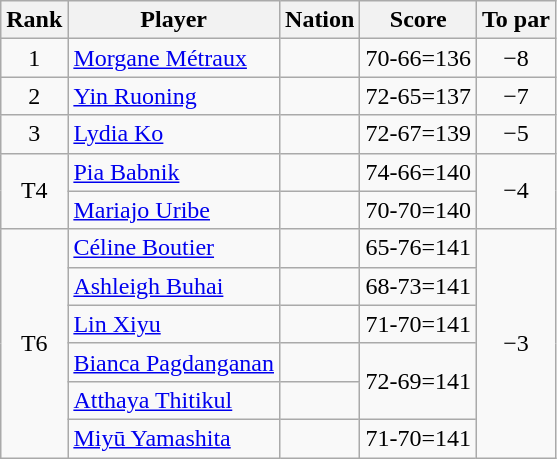<table class="wikitable">
<tr>
<th>Rank</th>
<th>Player</th>
<th>Nation</th>
<th>Score</th>
<th>To par</th>
</tr>
<tr>
<td align=center>1</td>
<td><a href='#'>Morgane Métraux</a></td>
<td></td>
<td align=center>70-66=136</td>
<td align=center>−8</td>
</tr>
<tr>
<td align=center>2</td>
<td><a href='#'>Yin Ruoning</a></td>
<td></td>
<td align=center>72-65=137</td>
<td align=center>−7</td>
</tr>
<tr>
<td align=center>3</td>
<td><a href='#'>Lydia Ko</a></td>
<td></td>
<td align=center>72-67=139</td>
<td align=center>−5</td>
</tr>
<tr>
<td rowspan=2 align=center>T4</td>
<td><a href='#'>Pia Babnik</a></td>
<td></td>
<td align=center>74-66=140</td>
<td rowspan=2 align=center>−4</td>
</tr>
<tr>
<td><a href='#'>Mariajo Uribe</a></td>
<td></td>
<td align=center>70-70=140</td>
</tr>
<tr>
<td rowspan=6 align=center>T6</td>
<td><a href='#'>Céline Boutier</a></td>
<td></td>
<td align=center>65-76=141</td>
<td rowspan=6 align=center>−3</td>
</tr>
<tr>
<td><a href='#'>Ashleigh Buhai</a></td>
<td></td>
<td align=center>68-73=141</td>
</tr>
<tr>
<td><a href='#'>Lin Xiyu</a></td>
<td></td>
<td align=center>71-70=141</td>
</tr>
<tr>
<td><a href='#'>Bianca Pagdanganan</a></td>
<td></td>
<td rowspan=2 align=center>72-69=141</td>
</tr>
<tr>
<td><a href='#'>Atthaya Thitikul</a></td>
<td></td>
</tr>
<tr>
<td><a href='#'>Miyū Yamashita</a></td>
<td></td>
<td align=center>71-70=141</td>
</tr>
</table>
